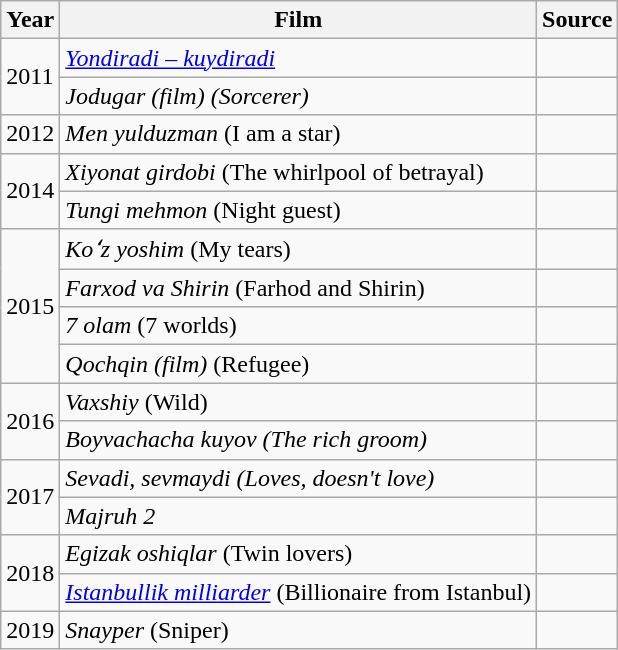<table class="wikitable sortable">
<tr>
<th>Year</th>
<th>Film</th>
<th>Source</th>
</tr>
<tr>
<td rowspan=2>2011</td>
<td><em><a href='#'>Yondiradi – kuydiradi</a></em></td>
<td></td>
</tr>
<tr>
<td><em>Jodugar (film) (Sorcerer)</em></td>
<td></td>
</tr>
<tr>
<td>2012</td>
<td><em>Men yulduzman</em> (I am a star)</td>
<td></td>
</tr>
<tr>
<td rowspan=2>2014</td>
<td><em>Xiyonat girdobi</em> (The whirlpool of betrayal)</td>
<td></td>
</tr>
<tr>
<td><em>Tungi mehmon</em> (Night guest)</td>
<td></td>
</tr>
<tr>
<td rowspan=4>2015</td>
<td><em>Koʻz yoshim</em> (My tears)</td>
<td></td>
</tr>
<tr>
<td><em>Farxod va Shirin</em> (Farhod and Shirin)</td>
<td></td>
</tr>
<tr>
<td><em>7 olam</em> (7 worlds)</td>
<td></td>
</tr>
<tr>
<td><em>Qochqin (film)</em> (Refugee)</td>
<td></td>
</tr>
<tr>
<td rowspan=2>2016</td>
<td><em>Vaxshiy</em> (Wild)</td>
<td></td>
</tr>
<tr>
<td><em>Boyvachacha kuyov (The rich groom)</em></td>
<td></td>
</tr>
<tr>
<td rowspan=2>2017</td>
<td><em>Sevadi, sevmaydi (Loves, doesn't love)</em></td>
<td></td>
</tr>
<tr>
<td><em>Majruh 2</em></td>
<td></td>
</tr>
<tr>
<td rowspan=2>2018</td>
<td><em>Egizak oshiqlar</em> (Twin lovers)</td>
<td></td>
</tr>
<tr>
<td><em><a href='#'>Istanbullik milliarder</a></em> (Billionaire from Istanbul)</td>
<td></td>
</tr>
<tr>
<td>2019</td>
<td><em>Snayper</em> (Sniper)</td>
<td></td>
</tr>
</table>
